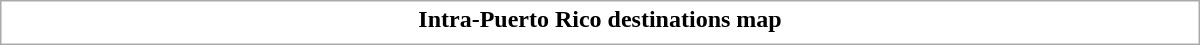<table class="collapsible uncollapsed" style="border:1px #aaa solid; width:50em; margin:0.2em auto">
<tr>
<th>Intra-Puerto Rico destinations map</th>
</tr>
<tr>
<td></td>
</tr>
</table>
